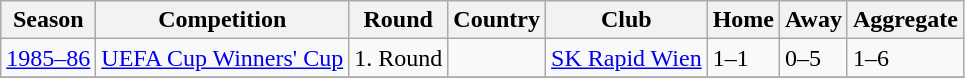<table class="wikitable">
<tr>
<th>Season</th>
<th>Competition</th>
<th>Round</th>
<th>Country</th>
<th>Club</th>
<th>Home</th>
<th>Away</th>
<th>Aggregate</th>
</tr>
<tr>
<td><a href='#'>1985–86</a></td>
<td><a href='#'>UEFA Cup Winners' Cup</a></td>
<td>1. Round</td>
<td></td>
<td><a href='#'>SK Rapid Wien</a></td>
<td>1–1</td>
<td>0–5</td>
<td>1–6</td>
</tr>
<tr>
</tr>
</table>
